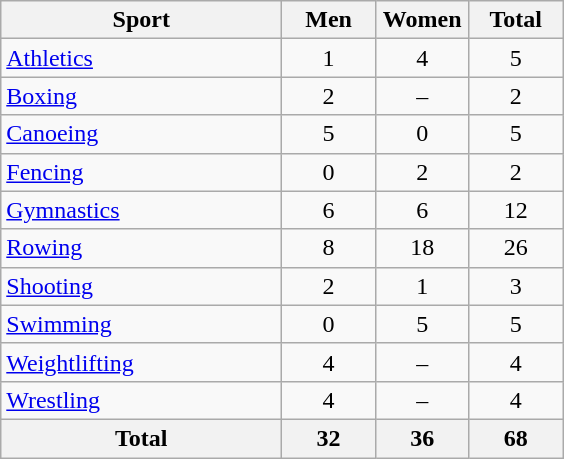<table class="wikitable sortable" style="text-align:center;">
<tr>
<th width=180>Sport</th>
<th width=55>Men</th>
<th width=55>Women</th>
<th width=55>Total</th>
</tr>
<tr>
<td align=left><a href='#'>Athletics</a></td>
<td>1</td>
<td>4</td>
<td>5</td>
</tr>
<tr>
<td align=left><a href='#'>Boxing</a></td>
<td>2</td>
<td>–</td>
<td>2</td>
</tr>
<tr>
<td align=left><a href='#'>Canoeing</a></td>
<td>5</td>
<td>0</td>
<td>5</td>
</tr>
<tr>
<td align=left><a href='#'>Fencing</a></td>
<td>0</td>
<td>2</td>
<td>2</td>
</tr>
<tr>
<td align=left><a href='#'>Gymnastics</a></td>
<td>6</td>
<td>6</td>
<td>12</td>
</tr>
<tr>
<td align=left><a href='#'>Rowing</a></td>
<td>8</td>
<td>18</td>
<td>26</td>
</tr>
<tr>
<td align=left><a href='#'>Shooting</a></td>
<td>2</td>
<td>1</td>
<td>3</td>
</tr>
<tr>
<td align=left><a href='#'>Swimming</a></td>
<td>0</td>
<td>5</td>
<td>5</td>
</tr>
<tr>
<td align=left><a href='#'>Weightlifting</a></td>
<td>4</td>
<td>–</td>
<td>4</td>
</tr>
<tr>
<td align=left><a href='#'>Wrestling</a></td>
<td>4</td>
<td>–</td>
<td>4</td>
</tr>
<tr>
<th>Total</th>
<th>32</th>
<th>36</th>
<th>68</th>
</tr>
</table>
